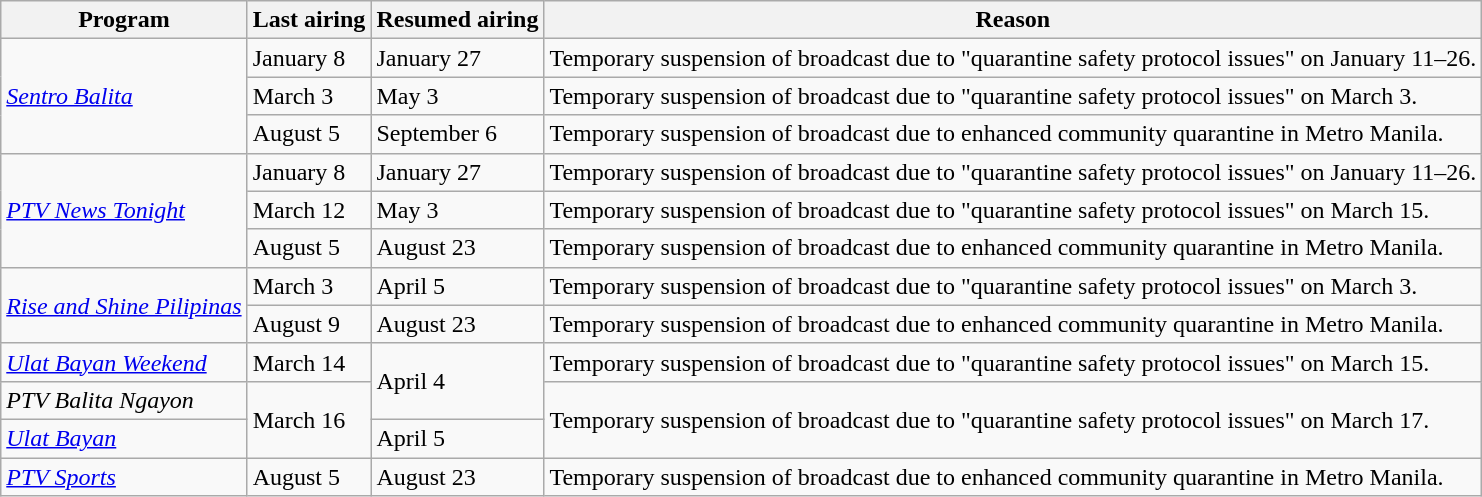<table class="wikitable">
<tr>
<th>Program</th>
<th>Last airing</th>
<th>Resumed airing</th>
<th>Reason</th>
</tr>
<tr>
<td rowspan="3"><em><a href='#'>Sentro Balita</a></em></td>
<td>January 8</td>
<td>January 27</td>
<td>Temporary suspension of broadcast due to "quarantine safety protocol issues" on January 11–26.</td>
</tr>
<tr>
<td>March 3</td>
<td>May 3</td>
<td>Temporary suspension of broadcast due to "quarantine safety protocol issues" on March 3.</td>
</tr>
<tr>
<td>August 5</td>
<td>September 6</td>
<td>Temporary suspension of broadcast due to enhanced community quarantine in Metro Manila.</td>
</tr>
<tr>
<td rowspan="3"><em><a href='#'>PTV News Tonight</a></em></td>
<td>January 8</td>
<td>January 27</td>
<td>Temporary suspension of broadcast due to "quarantine safety protocol issues" on January 11–26.</td>
</tr>
<tr>
<td>March 12</td>
<td>May 3</td>
<td>Temporary suspension of broadcast due to "quarantine safety protocol issues" on March 15.</td>
</tr>
<tr>
<td>August 5</td>
<td>August 23</td>
<td>Temporary suspension of broadcast due to enhanced community quarantine in Metro Manila.</td>
</tr>
<tr>
<td rowspan="2"><em><a href='#'>Rise and Shine Pilipinas</a></em></td>
<td>March 3</td>
<td>April 5</td>
<td>Temporary suspension of broadcast due to "quarantine safety protocol issues" on March 3.</td>
</tr>
<tr>
<td>August 9</td>
<td>August 23</td>
<td>Temporary suspension of broadcast due to enhanced community quarantine in Metro Manila.</td>
</tr>
<tr>
<td><em><a href='#'>Ulat Bayan Weekend</a></em></td>
<td>March 14</td>
<td rowspan="2">April 4</td>
<td>Temporary suspension of broadcast due to "quarantine safety protocol issues" on March 15.</td>
</tr>
<tr>
<td><em>PTV Balita Ngayon</em></td>
<td rowspan="2">March 16</td>
<td rowspan="2">Temporary suspension of broadcast due to "quarantine safety protocol issues" on March 17.</td>
</tr>
<tr>
<td><em><a href='#'>Ulat Bayan</a></em></td>
<td>April 5</td>
</tr>
<tr>
<td><em><a href='#'>PTV Sports</a></em></td>
<td>August 5</td>
<td>August 23</td>
<td>Temporary suspension of broadcast due to enhanced community quarantine in Metro Manila.</td>
</tr>
</table>
